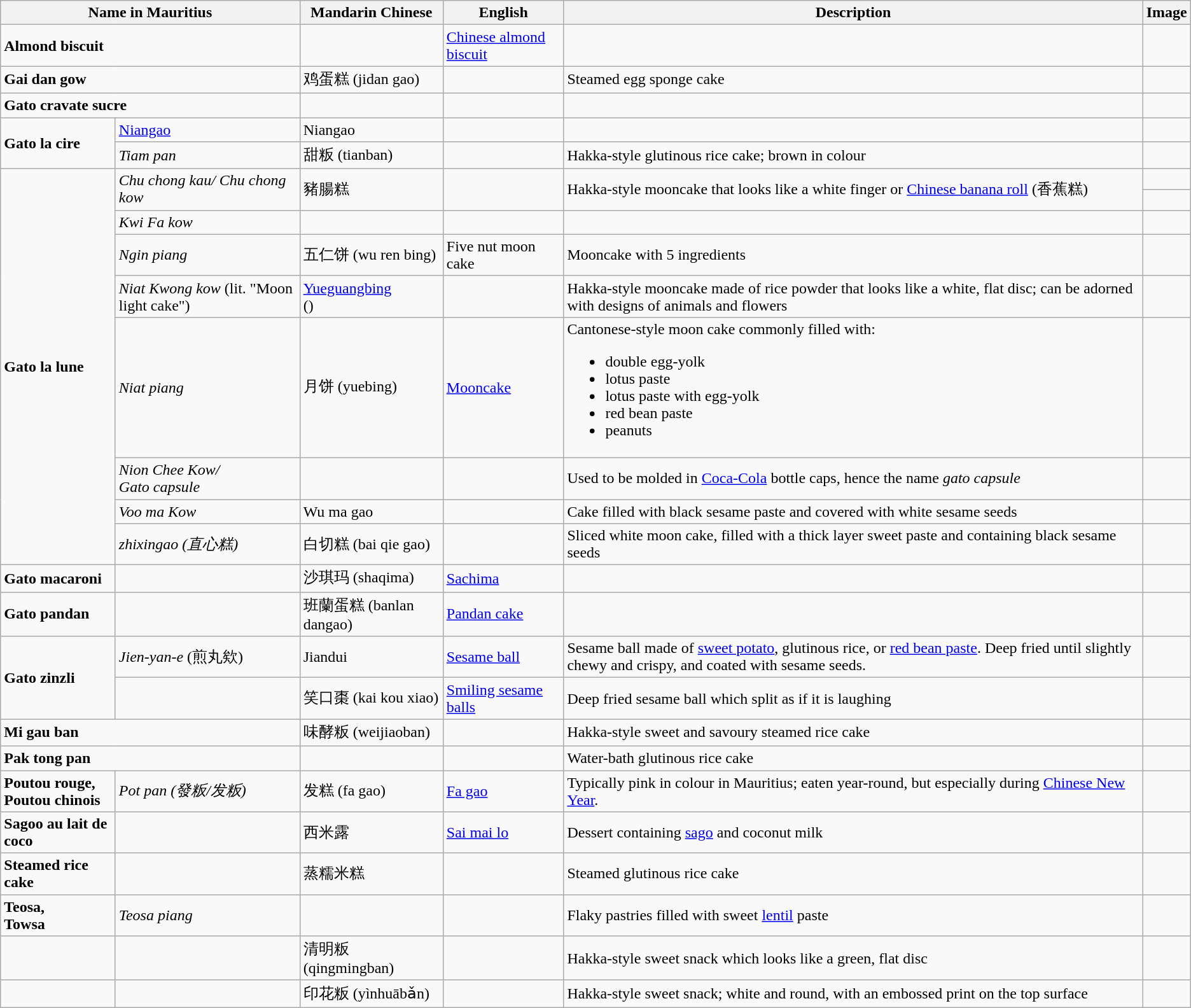<table class="wikitable sortable">
<tr>
<th colspan="2">Name in Mauritius</th>
<th>Mandarin Chinese</th>
<th>English</th>
<th>Description</th>
<th>Image</th>
</tr>
<tr>
<td colspan="2"><strong>Almond biscuit</strong></td>
<td></td>
<td><a href='#'>Chinese almond biscuit</a></td>
<td></td>
<td></td>
</tr>
<tr>
<td colspan="2"><strong>Gai dan gow</strong></td>
<td>鸡蛋糕 (jidan gao)</td>
<td></td>
<td>Steamed egg sponge cake</td>
<td></td>
</tr>
<tr>
<td colspan="2"><strong>Gato cravate sucre</strong></td>
<td></td>
<td></td>
<td></td>
<td></td>
</tr>
<tr>
<td rowspan="2"><strong>Gato la cire</strong></td>
<td><a href='#'>Niangao</a></td>
<td>Niangao</td>
<td></td>
<td></td>
<td></td>
</tr>
<tr>
<td><em>Tiam pan</em></td>
<td>甜粄 (tianban)</td>
<td></td>
<td>Hakka-style glutinous rice cake; brown in colour</td>
<td></td>
</tr>
<tr>
<td rowspan="9"><strong>Gato la lune</strong></td>
<td rowspan="2"><em>Chu chong kau/ Chu chong kow</em></td>
<td rowspan="2">豬腸糕</td>
<td rowspan="2"></td>
<td rowspan="2">Hakka-style mooncake that looks like a white finger or <a href='#'>Chinese banana roll</a> (香蕉糕)</td>
<td></td>
</tr>
<tr>
<td></td>
</tr>
<tr>
<td><em>Kwi Fa kow</em></td>
<td></td>
<td></td>
<td></td>
<td></td>
</tr>
<tr>
<td><em>Ngin piang</em></td>
<td>五仁饼 (wu ren bing)</td>
<td>Five nut moon cake</td>
<td>Mooncake with 5 ingredients</td>
<td></td>
</tr>
<tr>
<td><em>Niat Kwong kow</em> (lit. "Moon light cake")</td>
<td><a href='#'>Yueguangbing</a><br>()</td>
<td></td>
<td>Hakka-style mooncake made of rice powder that looks like a white, flat disc; can be adorned with designs of animals and flowers</td>
<td></td>
</tr>
<tr>
<td><em>Niat piang</em></td>
<td>月饼 (yuebing)</td>
<td><a href='#'>Mooncake</a></td>
<td>Cantonese-style moon cake commonly filled with:<br><ul><li>double egg-yolk</li><li>lotus paste</li><li>lotus paste with egg-yolk</li><li>red bean paste</li><li>peanuts</li></ul></td>
<td></td>
</tr>
<tr>
<td><em>Nion Chee Kow/</em><br><em>Gato capsule</em></td>
<td></td>
<td></td>
<td>Used to be molded in <a href='#'>Coca-Cola</a> bottle caps, hence the name <em>gato capsule</em></td>
<td></td>
</tr>
<tr>
<td><em>Voo ma Kow</em></td>
<td>Wu ma gao</td>
<td></td>
<td>Cake filled with black sesame paste and covered with white sesame seeds</td>
<td></td>
</tr>
<tr>
<td><em>zhixingao (直心糕)</em></td>
<td>白切糕 (bai qie gao)</td>
<td></td>
<td>Sliced white moon cake, filled with a thick layer sweet paste and containing black sesame seeds</td>
<td></td>
</tr>
<tr>
<td><strong>Gato macaroni</strong></td>
<td></td>
<td>沙琪玛 (shaqima)</td>
<td><a href='#'>Sachima</a></td>
<td></td>
<td></td>
</tr>
<tr>
<td><strong>Gato pandan</strong></td>
<td></td>
<td>班蘭蛋糕 (banlan dangao)</td>
<td><a href='#'>Pandan cake</a></td>
<td></td>
<td></td>
</tr>
<tr>
<td rowspan="2"><strong>Gato zinzli</strong></td>
<td><em>Jien-yan-e</em> (煎丸欸)</td>
<td>Jiandui</td>
<td><a href='#'>Sesame ball</a></td>
<td>Sesame ball made of <a href='#'>sweet potato</a>, glutinous rice, or <a href='#'>red bean paste</a>. Deep fried until slightly chewy and crispy, and coated with sesame seeds.</td>
<td></td>
</tr>
<tr>
<td></td>
<td>笑口棗 (kai kou xiao)</td>
<td><a href='#'>Smiling sesame balls</a></td>
<td>Deep fried sesame ball which split as if it is laughing</td>
<td></td>
</tr>
<tr>
<td colspan="2"><strong>Mi gau ban</strong></td>
<td>味酵粄 (weijiaoban)</td>
<td></td>
<td>Hakka-style sweet and savoury steamed rice cake</td>
<td></td>
</tr>
<tr>
<td colspan="2"><strong>Pak tong pan</strong></td>
<td></td>
<td></td>
<td>Water-bath glutinous rice cake</td>
<td></td>
</tr>
<tr>
<td><strong>Poutou rouge,<br>Poutou chinois</strong></td>
<td><em>Pot pan (發粄/发粄)</em></td>
<td>发糕 (fa gao)</td>
<td><a href='#'>Fa gao</a></td>
<td>Typically pink in colour in Mauritius; eaten year-round, but especially during <a href='#'>Chinese New Year</a>.</td>
<td></td>
</tr>
<tr>
<td><strong>Sagoo</strong> <strong>au lait de coco</strong></td>
<td></td>
<td>西米露</td>
<td><a href='#'>Sai mai lo</a></td>
<td>Dessert containing <a href='#'>sago</a> and coconut milk</td>
<td></td>
</tr>
<tr>
<td><strong>Steamed rice cake</strong></td>
<td></td>
<td>蒸糯米糕</td>
<td></td>
<td>Steamed glutinous rice cake</td>
<td></td>
</tr>
<tr>
<td><strong>Teosa,<br>Towsa</strong></td>
<td><em>Teosa piang</em></td>
<td></td>
<td></td>
<td>Flaky pastries filled with sweet <a href='#'>lentil</a> paste</td>
<td></td>
</tr>
<tr>
<td></td>
<td></td>
<td>清明粄 (qingmingban)</td>
<td></td>
<td>Hakka-style sweet snack which looks like a green, flat disc</td>
<td></td>
</tr>
<tr>
<td></td>
<td></td>
<td>印花粄 (yìnhuābǎn)</td>
<td></td>
<td>Hakka-style sweet snack; white and round, with an embossed print on the top surface</td>
<td></td>
</tr>
</table>
